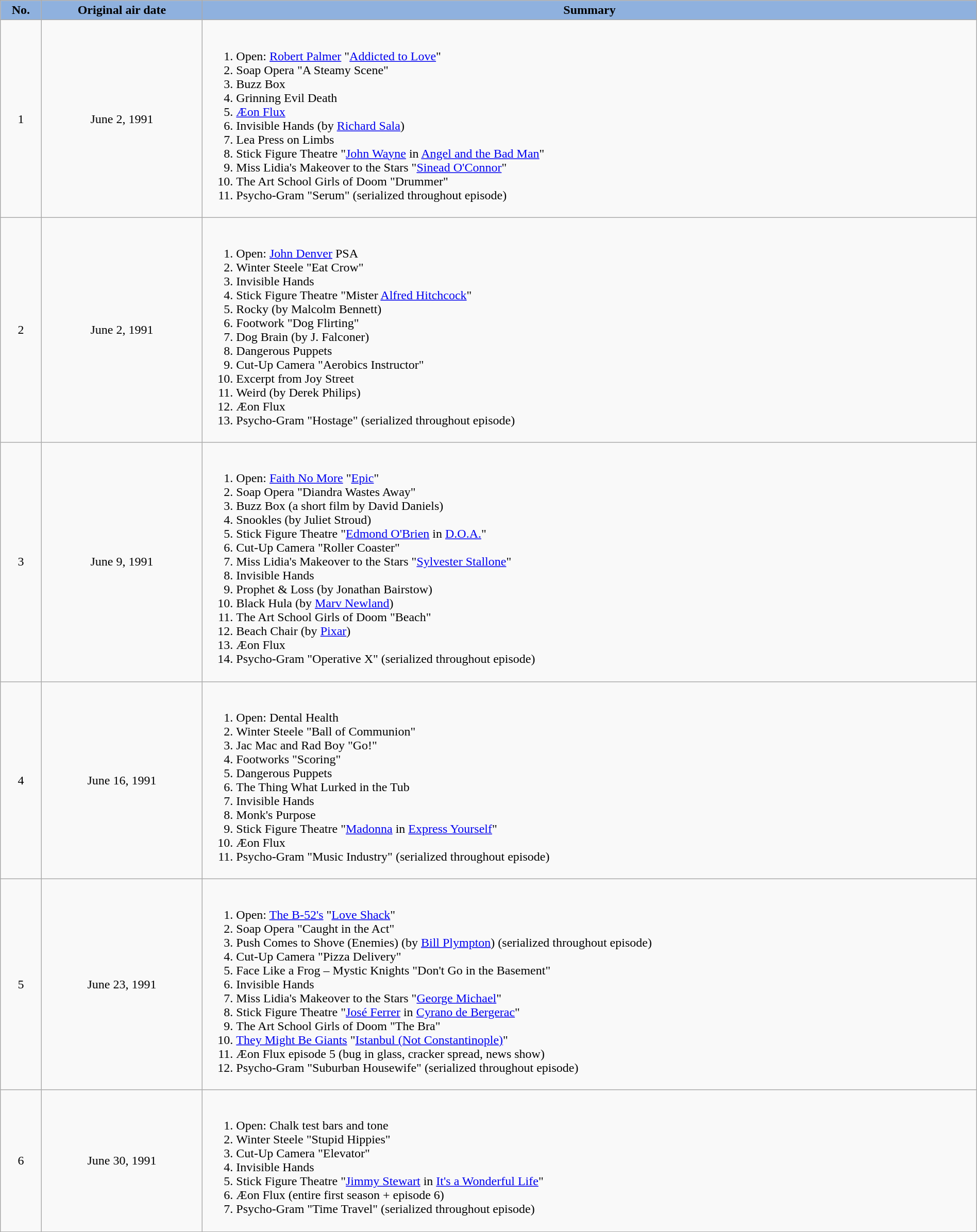<table class="wikitable plainrowheaders" border="1" style="width:100%;">
<tr>
<th style="background:#8fb1de">No.</th>
<th style="background:#8fb1de">Original air date</th>
<th style="background:#8fb1de">Summary</th>
</tr>
<tr>
<td style="text-align:center;">1</td>
<td style="text-align:center;">June 2, 1991</td>
<td><br><ol><li>Open: <a href='#'>Robert Palmer</a> "<a href='#'>Addicted to Love</a>"</li><li>Soap Opera "A Steamy Scene"</li><li>Buzz Box</li><li>Grinning Evil Death</li><li><a href='#'>Æon Flux</a></li><li>Invisible Hands (by <a href='#'>Richard Sala</a>)</li><li>Lea Press on Limbs</li><li>Stick Figure Theatre "<a href='#'>John Wayne</a> in <a href='#'>Angel and the Bad Man</a>"</li><li>Miss Lidia's Makeover to the Stars "<a href='#'>Sinead O'Connor</a>"</li><li>The Art School Girls of Doom "Drummer"</li><li>Psycho-Gram "Serum" (serialized throughout episode)</li></ol></td>
</tr>
<tr>
<td style="text-align:center;">2</td>
<td style="text-align:center;">June 2, 1991</td>
<td><br><ol><li>Open: <a href='#'>John Denver</a> PSA</li><li>Winter Steele "Eat Crow"</li><li>Invisible Hands</li><li>Stick Figure Theatre "Mister <a href='#'>Alfred Hitchcock</a>"</li><li>Rocky (by Malcolm Bennett)</li><li>Footwork "Dog Flirting"</li><li>Dog Brain (by J. Falconer)</li><li>Dangerous Puppets</li><li>Cut-Up Camera "Aerobics Instructor"</li><li>Excerpt from Joy Street</li><li>Weird (by Derek Philips)</li><li>Æon Flux</li><li>Psycho-Gram "Hostage" (serialized throughout episode)</li></ol></td>
</tr>
<tr>
<td style="text-align:center;">3</td>
<td style="text-align:center;">June 9, 1991</td>
<td><br><ol><li>Open: <a href='#'>Faith No More</a> "<a href='#'>Epic</a>"</li><li>Soap Opera "Diandra Wastes Away"</li><li>Buzz Box (a short film by David Daniels)</li><li>Snookles (by Juliet Stroud)</li><li>Stick Figure Theatre "<a href='#'>Edmond O'Brien</a> in <a href='#'>D.O.A.</a>"</li><li>Cut-Up Camera "Roller Coaster"</li><li>Miss Lidia's Makeover to the Stars "<a href='#'>Sylvester Stallone</a>"</li><li>Invisible Hands</li><li>Prophet & Loss (by Jonathan Bairstow)</li><li>Black Hula (by <a href='#'>Marv Newland</a>)</li><li>The Art School Girls of Doom "Beach"</li><li>Beach Chair (by <a href='#'>Pixar</a>)</li><li>Æon Flux</li><li>Psycho-Gram "Operative X" (serialized throughout episode)</li></ol></td>
</tr>
<tr>
<td style="text-align:center;">4</td>
<td style="text-align:center;">June 16, 1991</td>
<td><br><ol><li>Open: Dental Health</li><li>Winter Steele "Ball of Communion"</li><li>Jac Mac and Rad Boy "Go!"</li><li>Footworks "Scoring"</li><li>Dangerous Puppets</li><li>The Thing What Lurked in the Tub</li><li>Invisible Hands</li><li>Monk's Purpose</li><li>Stick Figure Theatre "<a href='#'>Madonna</a> in <a href='#'>Express Yourself</a>"</li><li>Æon Flux</li><li>Psycho-Gram "Music Industry" (serialized throughout episode)</li></ol></td>
</tr>
<tr>
<td style="text-align:center;">5</td>
<td style="text-align:center;">June 23, 1991</td>
<td><br><ol><li>Open: <a href='#'>The B-52's</a> "<a href='#'>Love Shack</a>"</li><li>Soap Opera "Caught in the Act"</li><li>Push Comes to Shove (Enemies) (by <a href='#'>Bill Plympton</a>) (serialized throughout episode)</li><li>Cut-Up Camera "Pizza Delivery"</li><li>Face Like a Frog – Mystic Knights "Don't Go in the Basement"</li><li>Invisible Hands</li><li>Miss Lidia's Makeover to the Stars "<a href='#'>George Michael</a>"</li><li>Stick Figure Theatre "<a href='#'>José Ferrer</a> in <a href='#'>Cyrano de Bergerac</a>"</li><li>The Art School Girls of Doom "The Bra"</li><li><a href='#'>They Might Be Giants</a> "<a href='#'>Istanbul (Not Constantinople)</a>"</li><li>Æon Flux episode 5 (bug in glass, cracker spread, news show) </li><li>Psycho-Gram "Suburban Housewife" (serialized throughout episode)</li></ol></td>
</tr>
<tr>
<td style="text-align:center;">6</td>
<td style="text-align:center;">June 30, 1991</td>
<td><br><ol><li>Open: Chalk test bars and tone</li><li>Winter Steele "Stupid Hippies"</li><li>Cut-Up Camera "Elevator"</li><li>Invisible Hands</li><li>Stick Figure Theatre "<a href='#'>Jimmy Stewart</a> in <a href='#'>It's a Wonderful Life</a>"</li><li>Æon Flux (entire first season + episode 6)</li><li>Psycho-Gram "Time Travel" (serialized throughout episode)</li></ol></td>
</tr>
</table>
